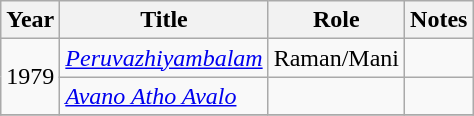<table class="wikitable sortable">
<tr>
<th>Year</th>
<th>Title</th>
<th>Role</th>
<th class="unsortable">Notes</th>
</tr>
<tr>
<td rowspan=2>1979</td>
<td><em><a href='#'>Peruvazhiyambalam</a></em></td>
<td>Raman/Mani</td>
<td></td>
</tr>
<tr>
<td><em><a href='#'>Avano Atho Avalo</a></em></td>
<td></td>
<td></td>
</tr>
<tr>
</tr>
</table>
